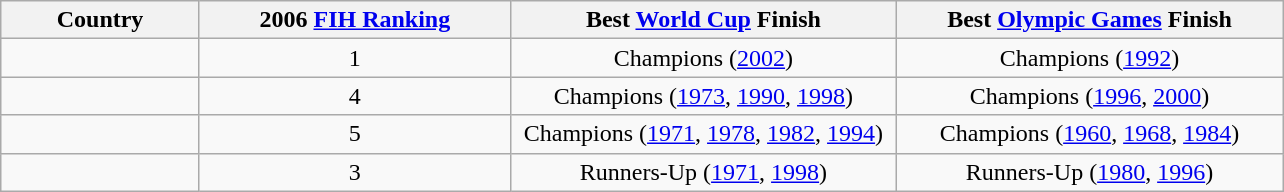<table class="wikitable">
<tr>
<th style="width:125px;">Country</th>
<th style="width:200px;">2006 <a href='#'>FIH Ranking</a></th>
<th style="width:250px;">Best <a href='#'>World Cup</a> Finish</th>
<th style="width:250px;">Best <a href='#'>Olympic Games</a> Finish</th>
</tr>
<tr style="text-align:center;">
<td style="text-align:left;"></td>
<td>1</td>
<td>Champions (<a href='#'>2002</a>)</td>
<td>Champions (<a href='#'>1992</a>)</td>
</tr>
<tr style="text-align:center;">
<td style="text-align:left;"></td>
<td>4</td>
<td>Champions (<a href='#'>1973</a>, <a href='#'>1990</a>, <a href='#'>1998</a>)</td>
<td>Champions (<a href='#'>1996</a>, <a href='#'>2000</a>)</td>
</tr>
<tr style="text-align:center;">
<td style="text-align:left;"></td>
<td>5</td>
<td>Champions (<a href='#'>1971</a>, <a href='#'>1978</a>, <a href='#'>1982</a>, <a href='#'>1994</a>)</td>
<td>Champions (<a href='#'>1960</a>, <a href='#'>1968</a>, <a href='#'>1984</a>)</td>
</tr>
<tr style="text-align:center;">
<td style="text-align:left;"></td>
<td>3</td>
<td>Runners-Up (<a href='#'>1971</a>, <a href='#'>1998</a>)</td>
<td>Runners-Up (<a href='#'>1980</a>, <a href='#'>1996</a>)</td>
</tr>
</table>
